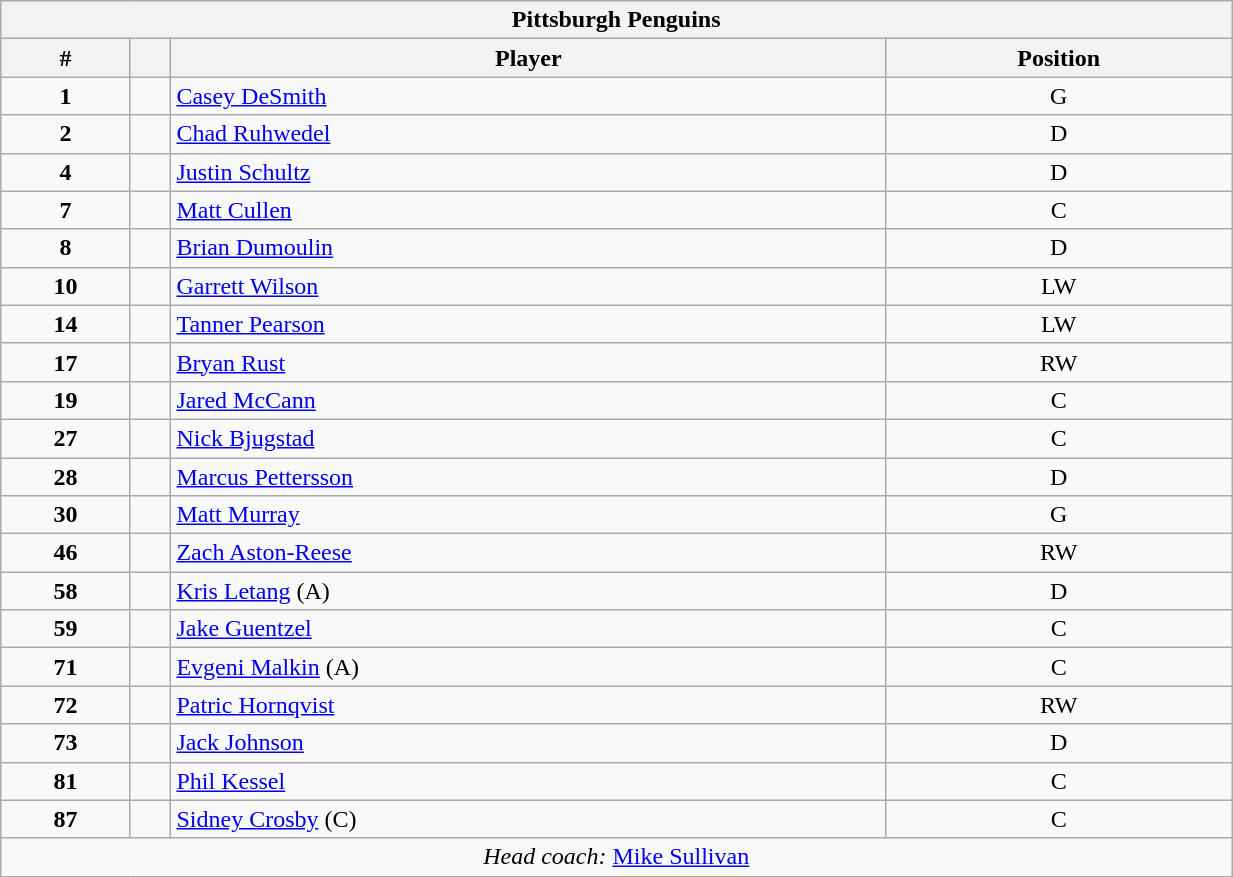<table class="wikitable" style="width:65%; text-align:center;">
<tr>
<th colspan=4>Pittsburgh Penguins</th>
</tr>
<tr>
<th>#</th>
<th></th>
<th>Player</th>
<th>Position</th>
</tr>
<tr>
<td><strong>1</strong></td>
<td align=center></td>
<td align=left><a href='#'>Casey DeSmith</a></td>
<td>G</td>
</tr>
<tr>
<td><strong>2</strong></td>
<td align=center></td>
<td align=left><a href='#'>Chad Ruhwedel</a></td>
<td>D</td>
</tr>
<tr>
<td><strong>4</strong></td>
<td align=center></td>
<td align=left><a href='#'>Justin Schultz</a></td>
<td>D</td>
</tr>
<tr>
<td><strong>7</strong></td>
<td align=center></td>
<td align=left><a href='#'>Matt Cullen</a></td>
<td>C</td>
</tr>
<tr>
<td><strong>8</strong></td>
<td align=center></td>
<td align=left><a href='#'>Brian Dumoulin</a></td>
<td>D</td>
</tr>
<tr>
<td><strong>10</strong></td>
<td align=center></td>
<td align=left><a href='#'>Garrett Wilson</a></td>
<td>LW</td>
</tr>
<tr>
<td><strong>14</strong></td>
<td align=center></td>
<td align=left><a href='#'>Tanner Pearson</a></td>
<td>LW</td>
</tr>
<tr>
<td><strong>17</strong></td>
<td align=center></td>
<td align=left><a href='#'>Bryan Rust</a></td>
<td>RW</td>
</tr>
<tr>
<td><strong>19</strong></td>
<td align=center></td>
<td align=left><a href='#'>Jared McCann</a></td>
<td>C</td>
</tr>
<tr>
<td><strong>27</strong></td>
<td align=center></td>
<td align=left><a href='#'>Nick Bjugstad</a></td>
<td>C</td>
</tr>
<tr>
<td><strong>28</strong></td>
<td align=center></td>
<td align=left><a href='#'>Marcus Pettersson</a></td>
<td>D</td>
</tr>
<tr>
<td><strong>30</strong></td>
<td align=center></td>
<td align=left><a href='#'>Matt Murray</a></td>
<td>G</td>
</tr>
<tr>
<td><strong>46</strong></td>
<td align=center></td>
<td align=left><a href='#'>Zach Aston-Reese</a></td>
<td>RW</td>
</tr>
<tr>
<td><strong>58</strong></td>
<td align=center></td>
<td align=left><a href='#'>Kris Letang</a> (A)</td>
<td>D</td>
</tr>
<tr>
<td><strong>59</strong></td>
<td align=center></td>
<td align=left><a href='#'>Jake Guentzel</a></td>
<td>C</td>
</tr>
<tr>
<td><strong>71</strong></td>
<td align=center></td>
<td align=left><a href='#'>Evgeni Malkin</a> (A)</td>
<td>C</td>
</tr>
<tr>
<td><strong>72</strong></td>
<td align=center></td>
<td align=left><a href='#'>Patric Hornqvist</a></td>
<td>RW</td>
</tr>
<tr>
<td><strong>73</strong></td>
<td align=center></td>
<td align=left><a href='#'>Jack Johnson</a></td>
<td>D</td>
</tr>
<tr>
<td><strong>81</strong></td>
<td align=center></td>
<td align=left><a href='#'>Phil Kessel</a></td>
<td>C</td>
</tr>
<tr>
<td><strong>87</strong></td>
<td align=center></td>
<td align=left><a href='#'>Sidney Crosby</a> (C)</td>
<td>C</td>
</tr>
<tr>
<td colspan=4><em>Head coach:</em>  <a href='#'>Mike Sullivan</a></td>
</tr>
</table>
